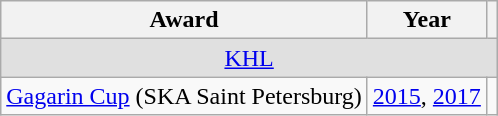<table class="wikitable">
<tr>
<th>Award</th>
<th>Year</th>
<th></th>
</tr>
<tr ALIGN="center" bgcolor="#e0e0e0">
<td colspan="3"><a href='#'>KHL</a></td>
</tr>
<tr>
<td><a href='#'>Gagarin Cup</a> (SKA Saint Petersburg)</td>
<td><a href='#'>2015</a>, <a href='#'>2017</a></td>
<td></td>
</tr>
</table>
